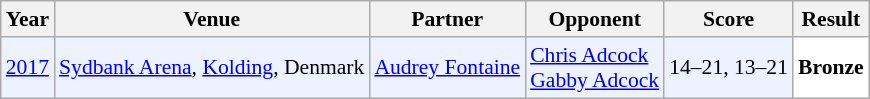<table class="sortable wikitable" style="font-size: 90%;">
<tr>
<th>Year</th>
<th>Venue</th>
<th>Partner</th>
<th>Opponent</th>
<th>Score</th>
<th>Result</th>
</tr>
<tr style="background:#ECF2FF">
<td align="center"><a href='#'>2017</a></td>
<td align="left"><a href='#'>Sydbank Arena</a>, <a href='#'>Kolding</a>, Denmark</td>
<td align="left"> <a href='#'>Audrey Fontaine</a></td>
<td align="left"> <a href='#'>Chris Adcock</a><br> <a href='#'>Gabby Adcock</a></td>
<td align="left">14–21, 13–21</td>
<td style="text-align:left; background:white"> <strong>Bronze</strong></td>
</tr>
</table>
